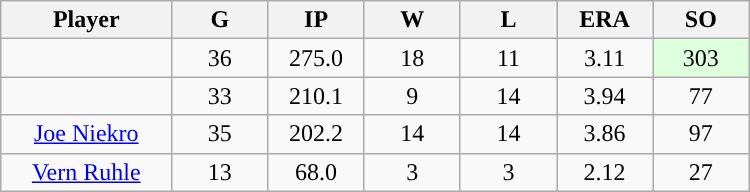<table class="wikitable sortable">
<tr>
<th bgcolor="#DDDDFF" width="16%">Player</th>
<th bgcolor="#DDDDFF" width="9%">G</th>
<th bgcolor="#DDDDFF" width="9%">IP</th>
<th bgcolor="#DDDDFF" width="9%">W</th>
<th bgcolor="#DDDDFF" width="9%">L</th>
<th bgcolor="#DDDDFF" width="9%">ERA</th>
<th bgcolor="#DDDDFF" width="9%">SO</th>
</tr>
<tr align="center">
<td></td>
<td>36</td>
<td>275.0</td>
<td>18</td>
<td>11</td>
<td>3.11</td>
<td style="background:#DDFFDD;">303</td>
</tr>
<tr align="center">
<td></td>
<td>33</td>
<td>210.1</td>
<td>9</td>
<td>14</td>
<td>3.94</td>
<td>77</td>
</tr>
<tr align="center">
<td><a href='#'>Joe Niekro</a></td>
<td>35</td>
<td>202.2</td>
<td>14</td>
<td>14</td>
<td>3.86</td>
<td>97</td>
</tr>
<tr align=center>
<td><a href='#'>Vern Ruhle</a></td>
<td>13</td>
<td>68.0</td>
<td>3</td>
<td>3</td>
<td>2.12</td>
<td>27</td>
</tr>
</table>
